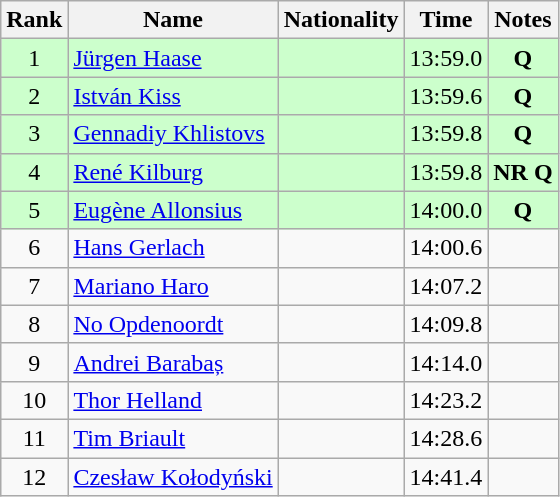<table class="wikitable sortable" style="text-align:center">
<tr>
<th>Rank</th>
<th>Name</th>
<th>Nationality</th>
<th>Time</th>
<th>Notes</th>
</tr>
<tr bgcolor=ccffcc>
<td>1</td>
<td align=left><a href='#'>Jürgen Haase</a></td>
<td align=left></td>
<td>13:59.0</td>
<td><strong>Q</strong></td>
</tr>
<tr bgcolor=ccffcc>
<td>2</td>
<td align=left><a href='#'>István Kiss</a></td>
<td align=left></td>
<td>13:59.6</td>
<td><strong>Q</strong></td>
</tr>
<tr bgcolor=ccffcc>
<td>3</td>
<td align=left><a href='#'>Gennadiy Khlistovs</a></td>
<td align=left></td>
<td>13:59.8</td>
<td><strong>Q</strong></td>
</tr>
<tr bgcolor=ccffcc>
<td>4</td>
<td align=left><a href='#'>René Kilburg</a></td>
<td align=left></td>
<td>13:59.8</td>
<td><strong>NR Q</strong></td>
</tr>
<tr bgcolor=ccffcc>
<td>5</td>
<td align=left><a href='#'>Eugène Allonsius</a></td>
<td align=left></td>
<td>14:00.0</td>
<td><strong>Q</strong></td>
</tr>
<tr>
<td>6</td>
<td align=left><a href='#'>Hans Gerlach</a></td>
<td align=left></td>
<td>14:00.6</td>
<td></td>
</tr>
<tr>
<td>7</td>
<td align=left><a href='#'>Mariano Haro</a></td>
<td align=left></td>
<td>14:07.2</td>
<td></td>
</tr>
<tr>
<td>8</td>
<td align=left><a href='#'>No Opdenoordt</a></td>
<td align=left></td>
<td>14:09.8</td>
<td></td>
</tr>
<tr>
<td>9</td>
<td align=left><a href='#'>Andrei Barabaș</a></td>
<td align=left></td>
<td>14:14.0</td>
<td></td>
</tr>
<tr>
<td>10</td>
<td align=left><a href='#'>Thor Helland</a></td>
<td align=left></td>
<td>14:23.2</td>
<td></td>
</tr>
<tr>
<td>11</td>
<td align=left><a href='#'>Tim Briault</a></td>
<td align=left></td>
<td>14:28.6</td>
<td></td>
</tr>
<tr>
<td>12</td>
<td align=left><a href='#'>Czesław Kołodyński</a></td>
<td align=left></td>
<td>14:41.4</td>
<td></td>
</tr>
</table>
